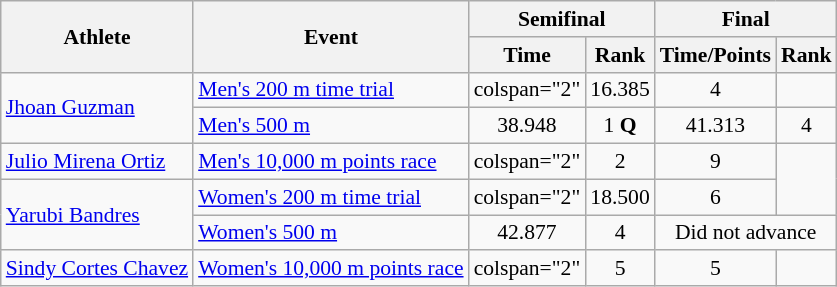<table class="wikitable" border="1" style="font-size:90%">
<tr>
<th rowspan=2>Athlete</th>
<th rowspan=2>Event</th>
<th colspan=2>Semifinal</th>
<th colspan=2>Final</th>
</tr>
<tr>
<th>Time</th>
<th>Rank</th>
<th>Time/Points</th>
<th>Rank</th>
</tr>
<tr align=center>
<td rowspan="2" align=left><a href='#'>Jhoan Guzman</a></td>
<td align=left><a href='#'>Men's 200 m time trial</a></td>
<td>colspan="2" </td>
<td>16.385</td>
<td>4</td>
</tr>
<tr align=center>
<td align=left><a href='#'>Men's 500 m</a></td>
<td>38.948</td>
<td>1 <strong>Q</strong></td>
<td>41.313</td>
<td>4</td>
</tr>
<tr align=center>
<td align=left><a href='#'>Julio Mirena Ortiz</a></td>
<td align=left><a href='#'>Men's 10,000 m points race</a></td>
<td>colspan="2" </td>
<td>2</td>
<td>9</td>
</tr>
<tr align=center>
<td rowspan="2" align=left><a href='#'>Yarubi Bandres</a></td>
<td align=left><a href='#'>Women's 200 m time trial</a></td>
<td>colspan="2" </td>
<td>18.500</td>
<td>6</td>
</tr>
<tr align=center>
<td align=left><a href='#'>Women's 500 m</a></td>
<td>42.877</td>
<td>4</td>
<td colspan="2">Did not advance</td>
</tr>
<tr align=center>
<td align=left><a href='#'>Sindy Cortes Chavez</a></td>
<td align=left><a href='#'>Women's 10,000 m points race</a></td>
<td>colspan="2" </td>
<td>5</td>
<td>5</td>
</tr>
</table>
